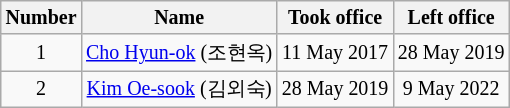<table class="wikitable" style="font-size:10pt; text-align: center;">
<tr>
<th>Number</th>
<th>Name</th>
<th>Took office</th>
<th>Left office</th>
</tr>
<tr>
<td>1</td>
<td><a href='#'>Cho Hyun-ok</a> (조현옥)</td>
<td>11 May 2017</td>
<td>28 May 2019</td>
</tr>
<tr>
<td>2</td>
<td><a href='#'>Kim Oe-sook</a> (김외숙)</td>
<td>28 May 2019</td>
<td>9 May 2022</td>
</tr>
</table>
